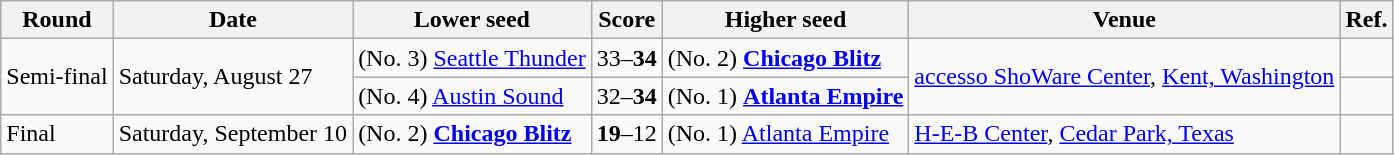<table class="wikitable">
<tr>
<th>Round</th>
<th>Date</th>
<th>Lower seed</th>
<th>Score</th>
<th>Higher seed</th>
<th>Venue</th>
<th>Ref.</th>
</tr>
<tr>
<td rowspan=2>Semi-final</td>
<td rowspan=2>Saturday, August 27</td>
<td>(No. 3) <a href='#'>Seattle Thunder</a></td>
<td>33–<strong>34</strong></td>
<td>(No. 2) <strong><a href='#'>Chicago Blitz</a></strong></td>
<td rowspan=2><a href='#'>accesso ShoWare Center</a>, <a href='#'>Kent, Washington</a></td>
<td></td>
</tr>
<tr>
<td>(No. 4) <a href='#'>Austin Sound</a></td>
<td>32–<strong>34</strong></td>
<td>(No. 1) <strong><a href='#'>Atlanta Empire</a></strong></td>
<td></td>
</tr>
<tr>
<td>Final</td>
<td>Saturday, September 10</td>
<td>(No. 2) <strong><a href='#'>Chicago Blitz</a></strong></td>
<td><strong>19</strong>–12</td>
<td>(No. 1) <a href='#'>Atlanta Empire</a></td>
<td><a href='#'>H-E-B Center</a>, <a href='#'>Cedar Park, Texas</a></td>
<td></td>
</tr>
</table>
